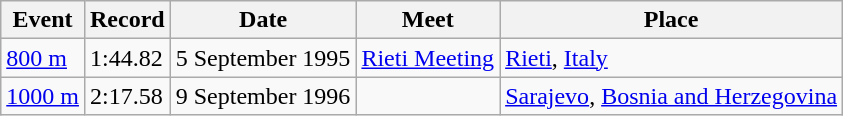<table class="wikitable">
<tr>
<th>Event</th>
<th>Record</th>
<th>Date</th>
<th>Meet</th>
<th>Place</th>
</tr>
<tr>
<td><a href='#'>800 m</a></td>
<td>1:44.82</td>
<td>5 September 1995</td>
<td><a href='#'>Rieti Meeting</a></td>
<td><a href='#'>Rieti</a>, <a href='#'>Italy</a></td>
</tr>
<tr>
<td><a href='#'>1000 m</a></td>
<td>2:17.58</td>
<td>9 September 1996</td>
<td></td>
<td><a href='#'>Sarajevo</a>, <a href='#'>Bosnia and Herzegovina</a></td>
</tr>
</table>
